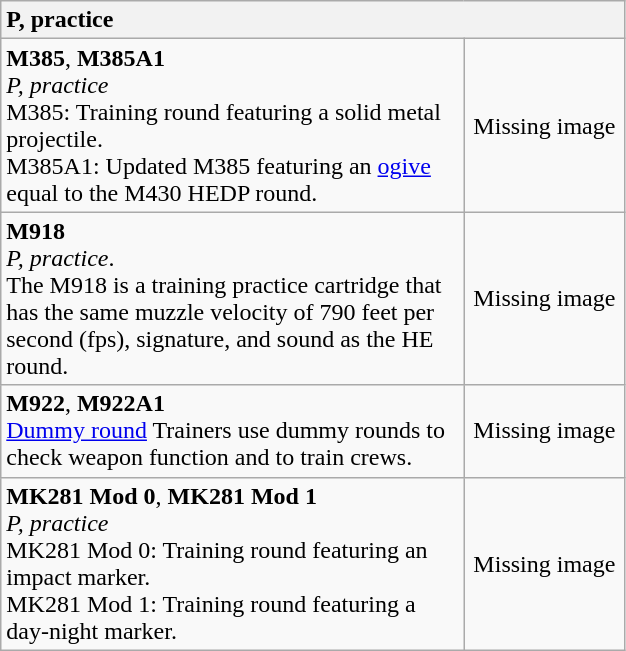<table class="wikitable mw-collapsible mw-collapsed" style="width: 33%;">
<tr>
<th colspan="2" style="text-align: left;">P, practice</th>
</tr>
<tr>
<td><strong>M385</strong>, <strong>M385A1</strong><br><em>P, practice</em><br>M385: Training round featuring a solid metal projectile.<br>M385A1: Updated M385 featuring an <a href='#'>ogive</a> equal to the M430 HEDP round.</td>
<td style="text-align: center; vertical-align: center;">Missing image</td>
</tr>
<tr>
<td><strong>M918</strong><br><em>P, practice</em>.<br>The M918 is a training practice cartridge that has the same muzzle velocity of 790 feet per second (fps), signature, and sound as the HE round.</td>
<td style="text-align: center; vertical-align: center;">Missing image</td>
</tr>
<tr>
<td><strong>M922</strong>, <strong>M922A1</strong><br><a href='#'>Dummy round</a> Trainers use dummy rounds to check weapon function and to train crews.</td>
<td style="text-align: center; vertical-align: center;">Missing image</td>
</tr>
<tr>
<td><strong>MK281 Mod 0</strong>, <strong>MK281 Mod 1</strong><br><em>P, practice</em><br>MK281 Mod 0: Training round featuring an impact marker.<br>MK281 Mod 1: Training round featuring a day-night marker.</td>
<td style="width: 100px; text-align: center; vertical-align: center;">Missing image</td>
</tr>
</table>
